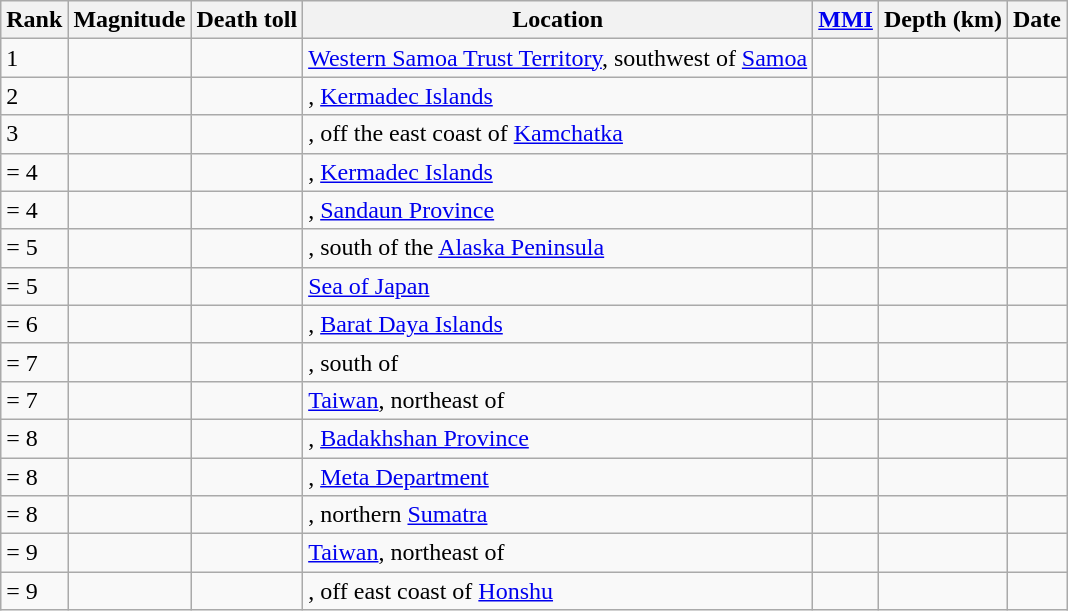<table class="sortable wikitable" style="font-size:100%;">
<tr>
<th>Rank</th>
<th>Magnitude</th>
<th>Death toll</th>
<th>Location</th>
<th><a href='#'>MMI</a></th>
<th>Depth (km)</th>
<th>Date</th>
</tr>
<tr>
<td>1</td>
<td></td>
<td></td>
<td> <a href='#'>Western Samoa Trust Territory</a>, southwest of <a href='#'>Samoa</a></td>
<td></td>
<td></td>
<td></td>
</tr>
<tr>
<td>2</td>
<td></td>
<td></td>
<td>, <a href='#'>Kermadec Islands</a></td>
<td></td>
<td></td>
<td></td>
</tr>
<tr>
<td>3</td>
<td></td>
<td></td>
<td>, off the east coast of <a href='#'>Kamchatka</a></td>
<td></td>
<td></td>
<td></td>
</tr>
<tr>
<td>= 4</td>
<td></td>
<td></td>
<td>, <a href='#'>Kermadec Islands</a></td>
<td></td>
<td></td>
<td></td>
</tr>
<tr>
<td>= 4</td>
<td></td>
<td></td>
<td>, <a href='#'>Sandaun Province</a></td>
<td></td>
<td></td>
<td></td>
</tr>
<tr>
<td>= 5</td>
<td></td>
<td></td>
<td>, south of the <a href='#'>Alaska Peninsula</a></td>
<td></td>
<td></td>
<td></td>
</tr>
<tr>
<td>= 5</td>
<td></td>
<td></td>
<td><a href='#'>Sea of Japan</a></td>
<td></td>
<td></td>
<td></td>
</tr>
<tr>
<td>= 6</td>
<td></td>
<td></td>
<td>, <a href='#'>Barat Daya Islands</a></td>
<td></td>
<td></td>
<td></td>
</tr>
<tr>
<td>= 7</td>
<td></td>
<td></td>
<td>, south of</td>
<td></td>
<td></td>
<td></td>
</tr>
<tr>
<td>= 7</td>
<td></td>
<td></td>
<td> <a href='#'>Taiwan</a>, northeast of</td>
<td></td>
<td></td>
<td></td>
</tr>
<tr>
<td>= 8</td>
<td></td>
<td></td>
<td>, <a href='#'>Badakhshan Province</a></td>
<td></td>
<td></td>
<td></td>
</tr>
<tr>
<td>= 8</td>
<td></td>
<td></td>
<td>, <a href='#'>Meta Department</a></td>
<td></td>
<td></td>
<td></td>
</tr>
<tr>
<td>= 8</td>
<td></td>
<td></td>
<td>, northern <a href='#'>Sumatra</a></td>
<td></td>
<td></td>
<td></td>
</tr>
<tr>
<td>= 9</td>
<td></td>
<td></td>
<td> <a href='#'>Taiwan</a>, northeast of</td>
<td></td>
<td></td>
<td></td>
</tr>
<tr>
<td>= 9</td>
<td></td>
<td></td>
<td>, off east coast of <a href='#'>Honshu</a></td>
<td></td>
<td></td>
<td></td>
</tr>
</table>
